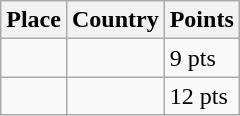<table class=wikitable>
<tr>
<th>Place</th>
<th>Country</th>
<th>Points</th>
</tr>
<tr>
<td align=center></td>
<td></td>
<td>9 pts</td>
</tr>
<tr>
<td align=center></td>
<td></td>
<td>12 pts</td>
</tr>
</table>
